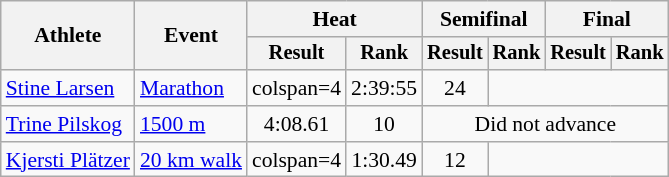<table class=wikitable style="font-size:90%">
<tr>
<th rowspan="2">Athlete</th>
<th rowspan="2">Event</th>
<th colspan="2">Heat</th>
<th colspan="2">Semifinal</th>
<th colspan="2">Final</th>
</tr>
<tr style="font-size:95%">
<th>Result</th>
<th>Rank</th>
<th>Result</th>
<th>Rank</th>
<th>Result</th>
<th>Rank</th>
</tr>
<tr align=center>
<td align=left><a href='#'>Stine Larsen</a></td>
<td align=left><a href='#'>Marathon</a></td>
<td>colspan=4 </td>
<td>2:39:55</td>
<td>24</td>
</tr>
<tr align=center>
<td align=left><a href='#'>Trine Pilskog</a></td>
<td align=left><a href='#'>1500 m</a></td>
<td>4:08.61</td>
<td>10</td>
<td colspan=4>Did not advance</td>
</tr>
<tr align=center>
<td align=left><a href='#'>Kjersti Plätzer</a></td>
<td align=left><a href='#'>20 km walk</a></td>
<td>colspan=4 </td>
<td>1:30.49</td>
<td>12</td>
</tr>
</table>
